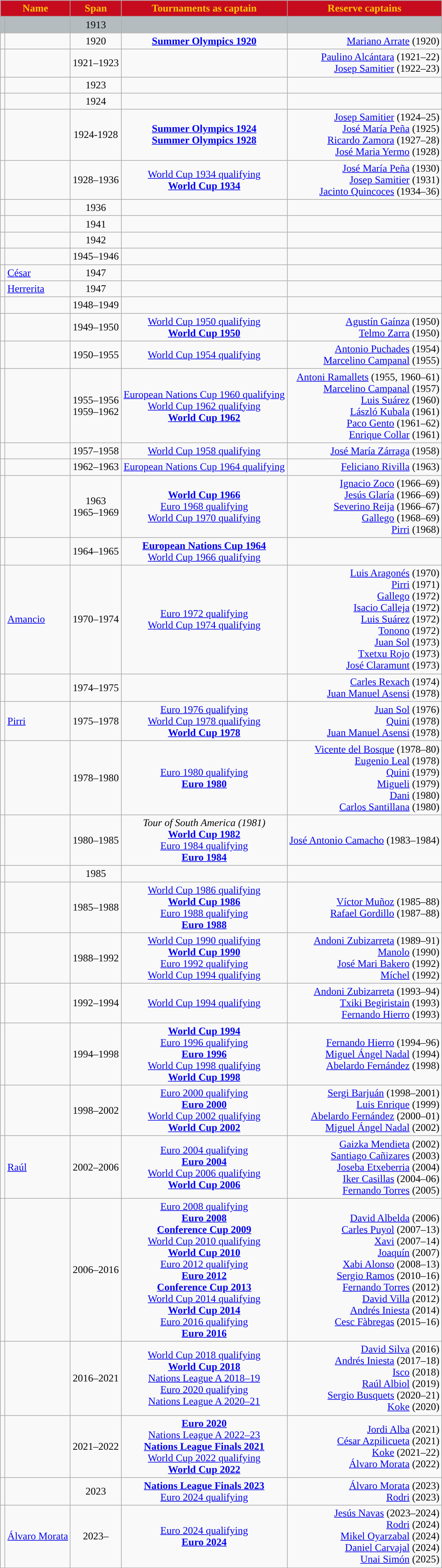<table class="wikitable sortable" style="text-align:center">
<tr>
<th colspan="2" style="background-color:#C60B1E;color:#FFC400;">Name</th>
<th style="background-color:#C60B1E;color:#FFC400;">Span</th>
<th class="unsortable" style="background-color:#C60B1E;color:#FFC400;">Tournaments as captain</th>
<th class="unsortable" style="background-color:#C60B1E;color:#FFC400;">Reserve captains</th>
</tr>
<tr>
<td style="text-align:center" bgcolor=#B4BCC0></td>
<td style="text-align:left" bgcolor=#B4BCC0></td>
<td style="text-align:center" bgcolor=#B4BCC0>1913</td>
<td style="text-align:center" bgcolor=#B4BCC0></td>
<td style="text-align:center" bgcolor=#B4BCC0></td>
</tr>
<tr>
<td></td>
<td style="text-align:left"></td>
<td>1920</td>
<td> <strong><a href='#'>Summer Olympics 1920</a></strong></td>
<td style="text-align:right"><a href='#'>Mariano Arrate</a> (1920)</td>
</tr>
<tr>
<td></td>
<td style="text-align:left"></td>
<td>1921–1923</td>
<td></td>
<td style="text-align:right"><a href='#'>Paulino Alcántara</a> (1921–22) <br> <a href='#'>Josep Samitier</a> (1922–23)</td>
</tr>
<tr>
<td></td>
<td style="text-align:left"></td>
<td>1923</td>
<td></td>
<td style="text-align:left"></td>
</tr>
<tr>
<td></td>
<td style="text-align:left"></td>
<td>1924</td>
<td></td>
<td style="text-align:left"></td>
</tr>
<tr>
<td></td>
<td style="text-align:left"></td>
<td>1924-1928</td>
<td><strong><a href='#'>Summer Olympics 1924</a></strong> <br> <strong><a href='#'>Summer Olympics 1928</a></strong></td>
<td style="text-align:right"><a href='#'>Josep Samitier</a> (1924–25) <br> <a href='#'>José María Peña</a> (1925) <br> <a href='#'>Ricardo Zamora</a> (1927–28) <br> <a href='#'>José Maria Yermo</a> (1928)</td>
</tr>
<tr>
<td></td>
<td style="text-align:left"></td>
<td>1928–1936</td>
<td><a href='#'>World Cup 1934 qualifying</a> <br> <strong><a href='#'>World Cup 1934</a></strong></td>
<td style="text-align:right"><a href='#'>José María Peña</a> (1930) <br> <a href='#'>Josep Samitier</a> (1931) <br> <a href='#'>Jacinto Quincoces</a> (1934–36)</td>
</tr>
<tr>
<td></td>
<td style="text-align:left"></td>
<td>1936</td>
<td></td>
<td style="text-align:right"></td>
</tr>
<tr>
<td></td>
<td style="text-align:left"></td>
<td>1941</td>
<td></td>
<td style="text-align:right"></td>
</tr>
<tr>
<td></td>
<td style="text-align:left"></td>
<td>1942</td>
<td></td>
<td style="text-align:right"></td>
</tr>
<tr>
<td></td>
<td style="text-align:left"></td>
<td>1945–1946</td>
<td></td>
<td style="text-align:right"></td>
</tr>
<tr>
<td></td>
<td style="text-align:left"><a href='#'>César</a></td>
<td>1947</td>
<td></td>
<td style="text-align:right"></td>
</tr>
<tr>
<td></td>
<td style="text-align:left"><a href='#'>Herrerita</a></td>
<td>1947</td>
<td></td>
<td style="text-align:right"></td>
</tr>
<tr>
<td></td>
<td style="text-align:left"></td>
<td>1948–1949</td>
<td></td>
<td style="text-align:right"></td>
</tr>
<tr>
<td></td>
<td style="text-align:left"></td>
<td>1949–1950</td>
<td><a href='#'>World Cup 1950 qualifying</a> <br> <strong><a href='#'>World Cup 1950</a></strong></td>
<td style="text-align:right"><a href='#'>Agustín Gaínza</a> (1950) <br> <a href='#'>Telmo Zarra</a> (1950)</td>
</tr>
<tr>
<td></td>
<td style="text-align:left"></td>
<td>1950–1955</td>
<td><a href='#'>World Cup 1954 qualifying</a></td>
<td style="text-align:right"><a href='#'>Antonio Puchades</a> (1954) <br> <a href='#'>Marcelino Campanal</a> (1955)</td>
</tr>
<tr>
<td></td>
<td style="text-align:left"></td>
<td>1955–1956 <br> 1959–1962</td>
<td><a href='#'>European Nations Cup 1960 qualifying</a> <br> <a href='#'>World Cup 1962 qualifying</a> <br> <strong><a href='#'>World Cup 1962</a></strong></td>
<td style="text-align:right"><a href='#'>Antoni Ramallets</a> (1955, 1960–61) <br> <a href='#'>Marcelino Campanal</a> (1957) <br> <a href='#'>Luis Suárez</a> (1960) <br> <a href='#'>László Kubala</a> (1961) <br> <a href='#'>Paco Gento</a> (1961–62) <br> <a href='#'>Enrique Collar</a> (1961)</td>
</tr>
<tr>
<td></td>
<td style="text-align:left"></td>
<td>1957–1958</td>
<td><a href='#'>World Cup 1958 qualifying</a></td>
<td style="text-align:right"><a href='#'>José María Zárraga</a> (1958)</td>
</tr>
<tr>
<td></td>
<td style="text-align:left"></td>
<td>1962–1963</td>
<td><a href='#'>European Nations Cup 1964 qualifying</a></td>
<td style="text-align:right"><a href='#'>Feliciano Rivilla</a> (1963)</td>
</tr>
<tr>
<td></td>
<td style="text-align:left"></td>
<td>1963 <br> 1965–1969</td>
<td><strong><a href='#'>World Cup 1966</a></strong> <br> <a href='#'>Euro 1968 qualifying</a> <br> <a href='#'>World Cup 1970 qualifying</a></td>
<td style="text-align:right"><a href='#'>Ignacio Zoco</a> (1966–69) <br> <a href='#'>Jesús Glaría</a> (1966–69) <br> <a href='#'>Severino Reija</a> (1966–67) <br> <a href='#'>Gallego</a> (1968–69) <br> <a href='#'>Pirri</a> (1968)</td>
</tr>
<tr>
<td></td>
<td style="text-align:left"></td>
<td>1964–1965</td>
<td> <strong><a href='#'>European Nations Cup 1964</a></strong> <br> <a href='#'>World Cup 1966 qualifying</a></td>
<td style="text-align:right"></td>
</tr>
<tr>
<td></td>
<td style="text-align:left"><a href='#'>Amancio</a></td>
<td>1970–1974</td>
<td><a href='#'>Euro 1972 qualifying</a> <br> <a href='#'>World Cup 1974 qualifying</a></td>
<td style="text-align:right"><a href='#'>Luis Aragonés</a> (1970) <br> <a href='#'>Pirri</a> (1971) <br> <a href='#'>Gallego</a> (1972) <br> <a href='#'>Isacio Calleja</a> (1972) <br> <a href='#'>Luis Suárez</a> (1972) <br> <a href='#'>Tonono</a> (1972) <br> <a href='#'>Juan Sol</a> (1973) <br> <a href='#'>Txetxu Rojo</a> (1973) <br> <a href='#'>José Claramunt</a> (1973)</td>
</tr>
<tr>
<td></td>
<td style="text-align:left"></td>
<td>1974–1975</td>
<td></td>
<td style="text-align:right"><a href='#'>Carles Rexach</a> (1974) <br> <a href='#'>Juan Manuel Asensi</a> (1978)</td>
</tr>
<tr>
<td></td>
<td style="text-align:left"><a href='#'>Pirri</a></td>
<td>1975–1978</td>
<td><a href='#'>Euro 1976 qualifying</a> <br><a href='#'>World Cup 1978 qualifying</a> <br> <strong><a href='#'>World Cup 1978</a></strong></td>
<td style="text-align:right"><a href='#'>Juan Sol</a> (1976) <br> <a href='#'>Quini</a> (1978) <br> <a href='#'>Juan Manuel Asensi</a> (1978)</td>
</tr>
<tr>
<td></td>
<td style="text-align:left"></td>
<td>1978–1980</td>
<td><a href='#'>Euro 1980 qualifying</a> <br> <strong><a href='#'>Euro 1980</a></strong></td>
<td style="text-align:right"><a href='#'>Vicente del Bosque</a> (1978–80) <br> <a href='#'>Eugenio Leal</a> (1978) <br> <a href='#'>Quini</a> (1979) <br> <a href='#'>Migueli</a> (1979) <br> <a href='#'>Dani</a> (1980) <br> <a href='#'>Carlos Santillana</a> (1980)</td>
</tr>
<tr>
<td></td>
<td style="text-align:left"></td>
<td>1980–1985</td>
<td><em>Tour of South America (1981)</em> <br> <strong><a href='#'>World Cup 1982</a></strong> <br> <a href='#'>Euro 1984 qualifying</a> <br>  <strong><a href='#'>Euro 1984</a></strong></td>
<td style="text-align:right"><a href='#'>José Antonio Camacho</a> (1983–1984)</td>
</tr>
<tr>
<td></td>
<td style="text-align:left"></td>
<td>1985</td>
<td></td>
<td style="text-align:right"></td>
</tr>
<tr>
<td></td>
<td style="text-align:left"></td>
<td>1985–1988</td>
<td><a href='#'>World Cup 1986 qualifying</a> <br> <strong><a href='#'>World Cup 1986</a></strong> <br> <a href='#'>Euro 1988 qualifying</a> <br> <strong><a href='#'>Euro 1988</a></strong></td>
<td style="text-align:right"><a href='#'>Víctor Muñoz</a> (1985–88) <br> <a href='#'>Rafael Gordillo</a> (1987–88)</td>
</tr>
<tr>
<td></td>
<td style="text-align:left"></td>
<td>1988–1992</td>
<td><a href='#'>World Cup 1990 qualifying</a> <br><strong><a href='#'>World Cup 1990</a></strong> <br> <a href='#'>Euro 1992 qualifying</a> <br> <a href='#'>World Cup 1994 qualifying</a></td>
<td style="text-align:right"><a href='#'>Andoni Zubizarreta</a> (1989–91) <br> <a href='#'>Manolo</a> (1990) <br> <a href='#'>José Mari Bakero</a> (1992) <br> <a href='#'>Míchel</a> (1992)</td>
</tr>
<tr>
<td></td>
<td style="text-align:left"></td>
<td>1992–1994</td>
<td><a href='#'>World Cup 1994 qualifying</a></td>
<td style="text-align:right"><a href='#'>Andoni Zubizarreta</a> (1993–94) <br> <a href='#'>Txiki Begiristain</a> (1993) <br> <a href='#'>Fernando Hierro</a> (1993)</td>
</tr>
<tr>
<td></td>
<td style="text-align:left"></td>
<td>1994–1998</td>
<td><strong><a href='#'>World Cup 1994</a></strong> <br> <a href='#'>Euro 1996 qualifying</a> <br> <strong><a href='#'>Euro 1996</a></strong> <br> <a href='#'>World Cup 1998 qualifying</a> <br><strong><a href='#'>World Cup 1998</a></strong></td>
<td style="text-align:right"><a href='#'>Fernando Hierro</a> (1994–96) <br> <a href='#'>Miguel Ángel Nadal</a> (1994) <br> <a href='#'>Abelardo Fernández</a> (1998)</td>
</tr>
<tr>
<td></td>
<td style="text-align:left"></td>
<td>1998–2002</td>
<td><a href='#'>Euro 2000 qualifying</a> <br><strong><a href='#'>Euro 2000</a></strong> <br> <a href='#'>World Cup 2002 qualifying</a> <br><strong><a href='#'>World Cup 2002</a></strong></td>
<td style="text-align:right"><a href='#'>Sergi Barjuán</a> (1998–2001) <br> <a href='#'>Luis Enrique</a> (1999) <br> <a href='#'>Abelardo Fernández</a> (2000–01) <br> <a href='#'>Miguel Ángel Nadal</a> (2002)</td>
</tr>
<tr>
<td></td>
<td style="text-align:left"><a href='#'>Raúl</a></td>
<td>2002–2006</td>
<td><a href='#'>Euro 2004 qualifying</a> <br> <strong><a href='#'>Euro 2004</a></strong> <br> <a href='#'>World Cup 2006 qualifying</a> <br> <strong><a href='#'>World Cup 2006</a></strong></td>
<td style="text-align:right"><a href='#'>Gaizka Mendieta</a> (2002)<br> <a href='#'>Santiago Cañizares</a> (2003) <br> <a href='#'>Joseba Etxeberria</a> (2004) <br> <a href='#'>Iker Casillas</a> (2004–06) <br> <a href='#'>Fernando Torres</a> (2005)</td>
</tr>
<tr>
<td></td>
<td style="text-align:left"></td>
<td>2006–2016</td>
<td><a href='#'>Euro 2008 qualifying</a> <br>  <strong><a href='#'>Euro 2008</a></strong> <br>  <strong><a href='#'>Conference Cup 2009</a></strong> <br> <a href='#'>World Cup 2010 qualifying</a> <br>  <strong><a href='#'>World Cup 2010</a></strong> <br> <a href='#'>Euro 2012 qualifying</a> <br>  <strong><a href='#'>Euro 2012</a></strong> <br>  <strong><a href='#'>Conference Cup 2013</a></strong> <br> <a href='#'>World Cup 2014 qualifying</a> <br> <strong><a href='#'>World Cup 2014</a></strong> <br> <a href='#'>Euro 2016 qualifying</a> <br><strong><a href='#'>Euro 2016</a></strong></td>
<td style="text-align:right"><a href='#'>David Albelda</a> (2006) <br> <a href='#'>Carles Puyol</a> (2007–13) <br> <a href='#'>Xavi</a> (2007–14) <br> <a href='#'>Joaquín</a> (2007) <br> <a href='#'>Xabi Alonso</a> (2008–13) <br> <a href='#'>Sergio Ramos</a> (2010–16) <br> <a href='#'>Fernando Torres</a> (2012) <br> <a href='#'>David Villa</a> (2012) <br> <a href='#'>Andrés Iniesta</a> (2014) <br> <a href='#'>Cesc Fàbregas</a> (2015–16)</td>
</tr>
<tr>
<td></td>
<td style="text-align:left"></td>
<td>2016–2021</td>
<td><a href='#'>World Cup 2018 qualifying</a> <br><strong><a href='#'>World Cup 2018</a></strong> <br> <a href='#'>Nations League A 2018–19</a> <br> <a href='#'>Euro 2020 qualifying</a> <br> <a href='#'>Nations League A 2020–21</a></td>
<td style="text-align:right"><a href='#'>David Silva</a> (2016) <br> <a href='#'>Andrés Iniesta</a> (2017–18) <br> <a href='#'>Isco</a> (2018) <br> <a href='#'>Raúl Albiol</a> (2019) <br> <a href='#'>Sergio Busquets</a> (2020–21) <br> <a href='#'>Koke</a> (2020)</td>
</tr>
<tr>
<td></td>
<td style="text-align:left"></td>
<td>2021–2022</td>
<td> <strong><a href='#'>Euro 2020</a></strong> <br> <a href='#'>Nations League A 2022–23</a> <br>  <strong><a href='#'>Nations League Finals 2021</a></strong> <br> <a href='#'>World Cup 2022 qualifying</a> <br> <strong><a href='#'>World Cup 2022</a></strong></td>
<td style="text-align:right"><a href='#'>Jordi Alba</a> (2021) <br> <a href='#'>César Azpilicueta</a> (2021) <br> <a href='#'>Koke</a> (2021–22) <br> <a href='#'>Álvaro Morata</a> (2022)</td>
</tr>
<tr>
<td></td>
<td style="text-align:left"></td>
<td>2023</td>
<td> <strong><a href='#'>Nations League Finals 2023</a></strong> <br> <a href='#'>Euro 2024 qualifying</a></td>
<td style="text-align:right"><a href='#'>Álvaro Morata</a> (2023) <br> <a href='#'>Rodri</a> (2023)</td>
</tr>
<tr>
<td></td>
<td style="text-align:left"><a href='#'>Álvaro Morata</a></td>
<td>2023–</td>
<td><a href='#'>Euro 2024 qualifying</a> <br>  <strong><a href='#'>Euro 2024</a></strong></td>
<td style="text-align:right"><a href='#'>Jesús Navas</a> (2023–2024) <br> <a href='#'>Rodri</a> (2024)  <br> <a href='#'>Mikel Oyarzabal</a> (2024) <br> <a href='#'>Daniel Carvajal</a> (2024) <br> <a href='#'>Unai Simón</a> (2025)</td>
</tr>
</table>
